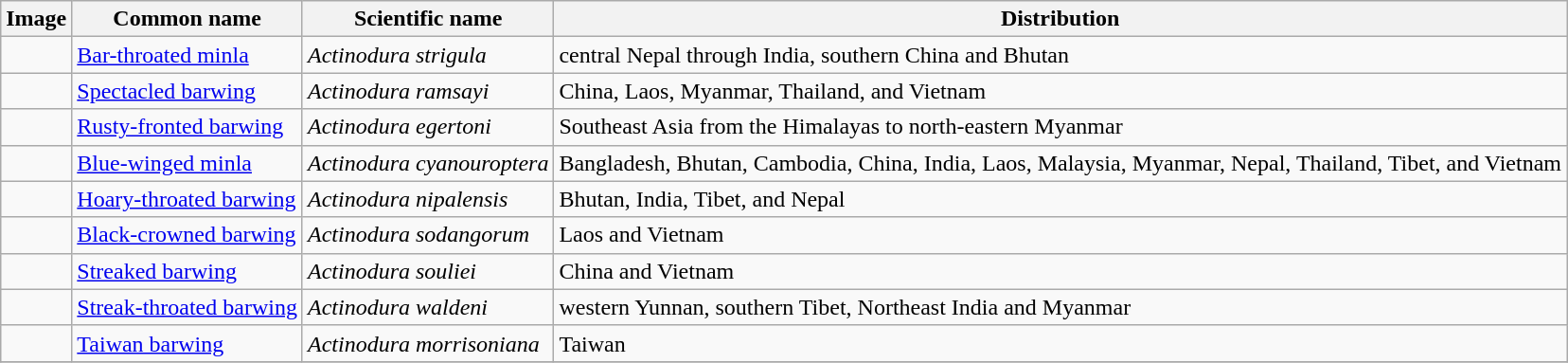<table class="wikitable">
<tr>
<th>Image</th>
<th>Common name</th>
<th>Scientific name</th>
<th>Distribution</th>
</tr>
<tr>
<td></td>
<td><a href='#'>Bar-throated minla</a></td>
<td><em>Actinodura strigula</em></td>
<td>central Nepal through India, southern China and Bhutan</td>
</tr>
<tr>
<td></td>
<td><a href='#'>Spectacled barwing</a></td>
<td><em>Actinodura ramsayi</em></td>
<td>China, Laos, Myanmar, Thailand, and Vietnam</td>
</tr>
<tr>
<td></td>
<td><a href='#'>Rusty-fronted barwing</a></td>
<td><em>Actinodura egertoni</em></td>
<td>Southeast Asia from the Himalayas to north-eastern Myanmar</td>
</tr>
<tr>
<td></td>
<td><a href='#'>Blue-winged minla</a></td>
<td><em>Actinodura cyanouroptera</em></td>
<td>Bangladesh, Bhutan, Cambodia, China, India, Laos, Malaysia, Myanmar, Nepal, Thailand, Tibet, and Vietnam</td>
</tr>
<tr>
<td></td>
<td><a href='#'>Hoary-throated barwing</a></td>
<td><em>Actinodura nipalensis</em></td>
<td>Bhutan, India, Tibet, and Nepal</td>
</tr>
<tr>
<td></td>
<td><a href='#'>Black-crowned barwing</a></td>
<td><em>Actinodura sodangorum</em></td>
<td>Laos and Vietnam</td>
</tr>
<tr>
<td></td>
<td><a href='#'>Streaked barwing</a></td>
<td><em>Actinodura souliei</em></td>
<td>China and Vietnam</td>
</tr>
<tr>
<td></td>
<td><a href='#'>Streak-throated barwing</a></td>
<td><em>Actinodura waldeni</em></td>
<td>western Yunnan, southern Tibet, Northeast India and Myanmar</td>
</tr>
<tr>
<td></td>
<td><a href='#'>Taiwan barwing</a></td>
<td><em>Actinodura morrisoniana</em></td>
<td>Taiwan</td>
</tr>
<tr>
</tr>
</table>
